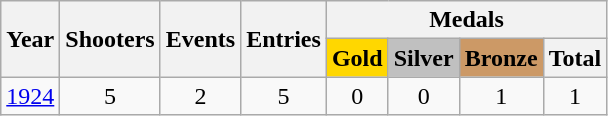<table class=wikitable>
<tr>
<th rowspan=2>Year</th>
<th rowspan=2>Shooters</th>
<th rowspan=2>Events</th>
<th rowspan=2>Entries</th>
<th colspan=4>Medals</th>
</tr>
<tr>
<td align=center bgcolor=gold><strong>Gold</strong></td>
<td align=center bgcolor=silver><strong>Silver</strong></td>
<td align=center bgcolor=cc9966><strong>Bronze</strong></td>
<th>Total</th>
</tr>
<tr align=center>
<td><a href='#'>1924</a></td>
<td>5</td>
<td>2</td>
<td>5</td>
<td>0</td>
<td>0</td>
<td>1</td>
<td>1</td>
</tr>
</table>
